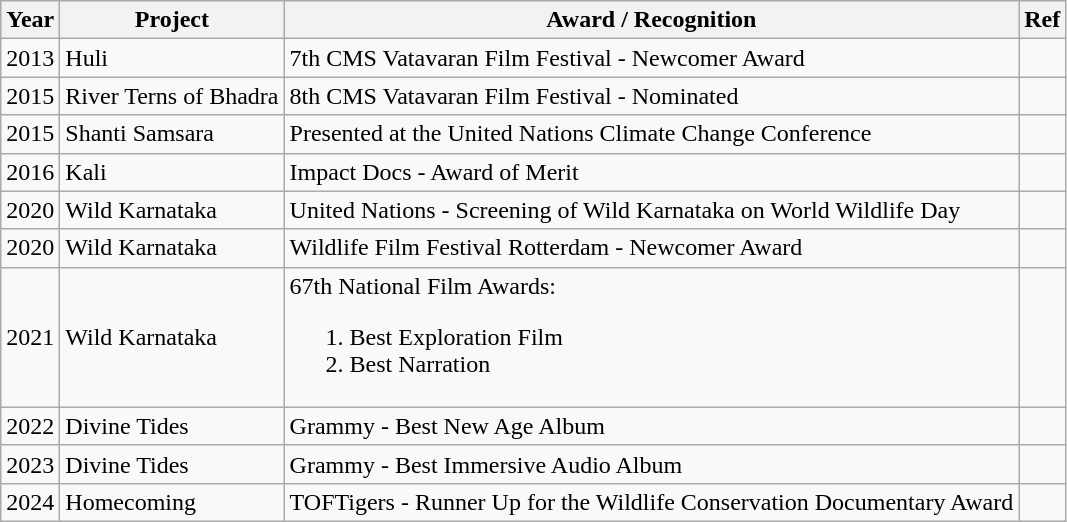<table class="wikitable">
<tr>
<th>Year</th>
<th>Project</th>
<th>Award / Recognition</th>
<th>Ref</th>
</tr>
<tr>
<td>2013</td>
<td>Huli</td>
<td>7th CMS Vatavaran Film Festival - Newcomer Award</td>
<td></td>
</tr>
<tr>
<td>2015</td>
<td>River Terns of Bhadra</td>
<td>8th CMS Vatavaran Film Festival - Nominated</td>
<td></td>
</tr>
<tr>
<td>2015</td>
<td>Shanti Samsara</td>
<td>Presented at the United Nations Climate Change Conference</td>
<td></td>
</tr>
<tr>
<td>2016</td>
<td>Kali</td>
<td>Impact Docs - Award of Merit</td>
<td></td>
</tr>
<tr>
<td>2020</td>
<td>Wild Karnataka</td>
<td>United Nations - Screening of Wild Karnataka on World Wildlife Day</td>
<td></td>
</tr>
<tr>
<td>2020</td>
<td>Wild Karnataka</td>
<td>Wildlife Film Festival Rotterdam - Newcomer Award</td>
<td></td>
</tr>
<tr>
<td>2021</td>
<td>Wild Karnataka</td>
<td>67th National Film Awards:<br><ol><li>Best Exploration Film</li><li>Best Narration</li></ol></td>
<td></td>
</tr>
<tr>
<td>2022</td>
<td>Divine Tides</td>
<td>Grammy - Best New Age Album</td>
<td></td>
</tr>
<tr>
<td>2023</td>
<td>Divine Tides</td>
<td>Grammy - Best Immersive Audio Album</td>
<td></td>
</tr>
<tr>
<td>2024</td>
<td>Homecoming</td>
<td>TOFTigers - Runner Up for the Wildlife Conservation Documentary Award</td>
<td></td>
</tr>
</table>
